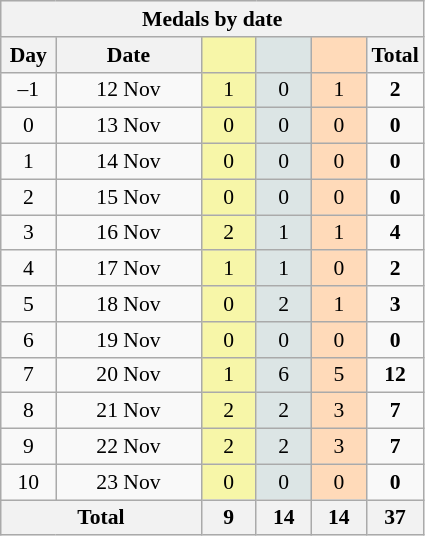<table class="wikitable" style="font-size:90%; text-align:center;">
<tr style="background:#efefef;">
<th colspan=6><strong>Medals by date</strong></th>
</tr>
<tr>
<th width=30><strong>Day</strong></th>
<th width=90><strong>Date</strong></th>
<th width=30 style="background:#F7F6A8;"></th>
<th width=30 style="background:#DCE5E5;"></th>
<th width=30 style="background:#FFDAB9;"></th>
<th width=30><strong>Total</strong></th>
</tr>
<tr>
<td>–1</td>
<td>12 Nov</td>
<td style="background:#F7F6A8;">1</td>
<td style="background:#DCE5E5;">0</td>
<td style="background:#FFDAB9;">1</td>
<td><strong>2</strong></td>
</tr>
<tr>
<td>0</td>
<td>13 Nov</td>
<td style="background:#F7F6A8;">0</td>
<td style="background:#DCE5E5;">0</td>
<td style="background:#FFDAB9;">0</td>
<td><strong>0</strong></td>
</tr>
<tr>
<td>1</td>
<td>14 Nov</td>
<td style="background:#F7F6A8;">0</td>
<td style="background:#DCE5E5;">0</td>
<td style="background:#FFDAB9;">0</td>
<td><strong>0</strong></td>
</tr>
<tr>
<td>2</td>
<td>15 Nov</td>
<td style="background:#F7F6A8;">0</td>
<td style="background:#DCE5E5;">0</td>
<td style="background:#FFDAB9;">0</td>
<td><strong>0</strong></td>
</tr>
<tr>
<td>3</td>
<td>16 Nov</td>
<td style="background:#F7F6A8;">2</td>
<td style="background:#DCE5E5;">1</td>
<td style="background:#FFDAB9;">1</td>
<td><strong>4</strong></td>
</tr>
<tr>
<td>4</td>
<td>17 Nov</td>
<td style="background:#F7F6A8;">1</td>
<td style="background:#DCE5E5;">1</td>
<td style="background:#FFDAB9;">0</td>
<td><strong>2</strong></td>
</tr>
<tr>
<td>5</td>
<td>18 Nov</td>
<td style="background:#F7F6A8;">0</td>
<td style="background:#DCE5E5;">2</td>
<td style="background:#FFDAB9;">1</td>
<td><strong>3</strong></td>
</tr>
<tr>
<td>6</td>
<td>19 Nov</td>
<td style="background:#F7F6A8;">0</td>
<td style="background:#DCE5E5;">0</td>
<td style="background:#FFDAB9;">0</td>
<td><strong>0</strong></td>
</tr>
<tr>
<td>7</td>
<td>20 Nov</td>
<td style="background:#F7F6A8;">1</td>
<td style="background:#DCE5E5;">6</td>
<td style="background:#FFDAB9;">5</td>
<td><strong>12</strong></td>
</tr>
<tr>
<td>8</td>
<td>21 Nov</td>
<td style="background:#F7F6A8;">2</td>
<td style="background:#DCE5E5;">2</td>
<td style="background:#FFDAB9;">3</td>
<td><strong>7</strong></td>
</tr>
<tr>
<td>9</td>
<td>22 Nov</td>
<td style="background:#F7F6A8;">2</td>
<td style="background:#DCE5E5;">2</td>
<td style="background:#FFDAB9;">3</td>
<td><strong>7</strong></td>
</tr>
<tr>
<td>10</td>
<td>23 Nov</td>
<td style="background:#F7F6A8;">0</td>
<td style="background:#DCE5E5;">0</td>
<td style="background:#FFDAB9;">0</td>
<td><strong>0</strong></td>
</tr>
<tr>
<th colspan="2"><strong>Total</strong></th>
<th><strong>9</strong></th>
<th><strong>14</strong></th>
<th><strong>14</strong></th>
<th><strong>37</strong></th>
</tr>
</table>
